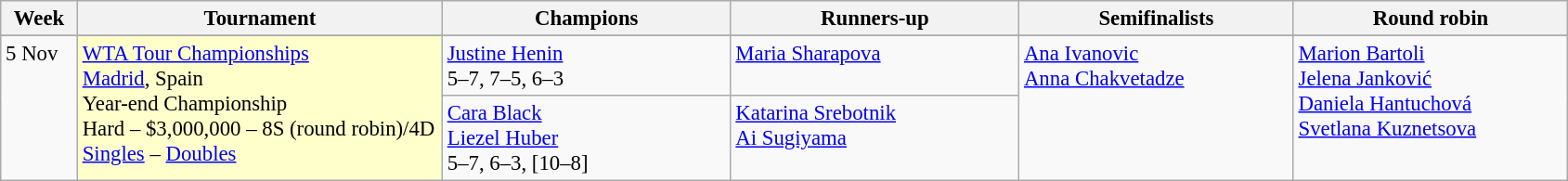<table class=wikitable style=font-size:95%>
<tr>
<th style="width:48px;">Week</th>
<th style="width:255px;">Tournament</th>
<th style="width:200px;">Champions</th>
<th style="width:200px;">Runners-up</th>
<th style="width:190px;">Semifinalists</th>
<th style="width:190px;">Round robin</th>
</tr>
<tr valign="top">
</tr>
<tr valign="top">
<td rowspan=2>5 Nov</td>
<td rowspan=2 bgcolor=#FFFFCC><a href='#'>WTA Tour Championships</a><br> <a href='#'>Madrid</a>, Spain <br>Year-end Championship<br>Hard – $3,000,000 – 8S (round robin)/4D<br><a href='#'>Singles</a> – <a href='#'>Doubles</a></td>
<td> <a href='#'>Justine Henin</a> <br> 5–7,  7–5,  6–3</td>
<td> <a href='#'>Maria Sharapova</a></td>
<td rowspan=2> <a href='#'>Ana Ivanovic</a><br> <a href='#'>Anna Chakvetadze</a></td>
<td rowspan=2> <a href='#'>Marion Bartoli</a><br> <a href='#'>Jelena Janković</a><br> <a href='#'>Daniela Hantuchová</a><br> <a href='#'>Svetlana Kuznetsova</a></td>
</tr>
<tr valign="top">
<td> <a href='#'>Cara Black</a> <br>  <a href='#'>Liezel Huber</a> <br> 5–7,  6–3, [10–8]</td>
<td> <a href='#'>Katarina Srebotnik</a> <br>  <a href='#'>Ai Sugiyama</a></td>
</tr>
</table>
